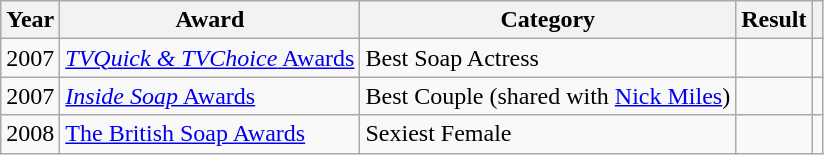<table class="wikitable sortable">
<tr>
<th>Year</th>
<th>Award</th>
<th>Category</th>
<th>Result</th>
<th scope=col class=unsortable></th>
</tr>
<tr>
<td>2007</td>
<td><a href='#'><em>TVQuick & TVChoice</em> Awards</a></td>
<td>Best Soap Actress</td>
<td></td>
<td align="center"></td>
</tr>
<tr>
<td>2007</td>
<td><a href='#'><em>Inside Soap</em> Awards</a></td>
<td>Best Couple (shared with <a href='#'>Nick Miles</a>)</td>
<td></td>
<td align="center"></td>
</tr>
<tr>
<td>2008</td>
<td><a href='#'>The British Soap Awards</a></td>
<td>Sexiest Female</td>
<td></td>
<td align="center"></td>
</tr>
</table>
